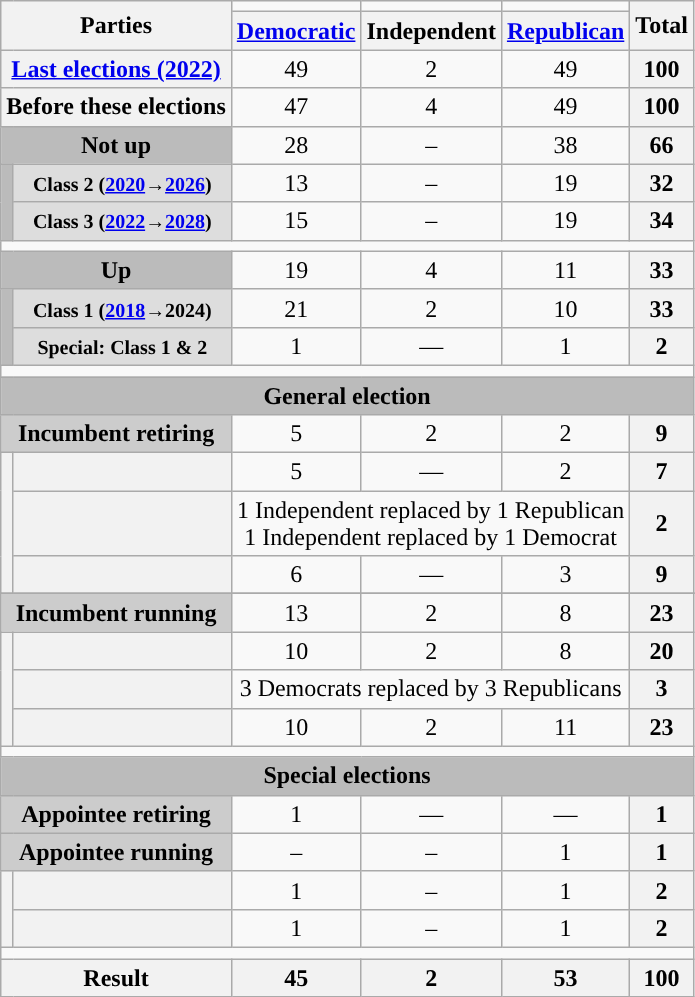<table class=wikitable style="text-align:center">
<tr>
<th colspan=2 rowspan=2>Parties</th>
<td style="background-color:"></td>
<td style="background-color:"></td>
<td style="background-color:"></td>
<th rowspan=2>Total</th>
</tr>
<tr>
<th><a href='#'>Democratic</a></th>
<th>Independent</th>
<th><a href='#'>Republican</a></th>
</tr>
<tr>
<th colspan=2><a href='#'>Last elections (2022)</a></th>
<td>49</td>
<td>2</td>
<td>49</td>
<th>100</th>
</tr>
<tr>
<th colspan=2>Before these elections</th>
<td>47</td>
<td>4</td>
<td>49</td>
<th>100</th>
</tr>
<tr>
<th colspan=2 style="background:#bbb">Not up</th>
<td>28</td>
<td>–</td>
<td>38</td>
<th>66</th>
</tr>
<tr>
<th rowspan=2 style="background:#bbb"></th>
<th style="background:#ddd"><small>Class 2 (<a href='#'>2020</a>→<a href='#'>2026</a>)</small></th>
<td>13</td>
<td>–</td>
<td>19</td>
<th>32</th>
</tr>
<tr>
<th style="background:#ddd"><small>Class 3 (<a href='#'>2022</a>→<a href='#'>2028</a>)</small></th>
<td>15</td>
<td>–</td>
<td>19</td>
<th>34</th>
</tr>
<tr>
<td colspan="6"></td>
</tr>
<tr>
<th colspan=2 style="background:#bbb">Up</th>
<td>19</td>
<td>4</td>
<td>11</td>
<th>33</th>
</tr>
<tr>
<th rowspan="2" style="background:#bbb"></th>
<th style="background:#ddd"><small>Class 1 (<a href='#'>2018</a>→2024)</small></th>
<td>21</td>
<td>2</td>
<td>10</td>
<th>33</th>
</tr>
<tr>
<th style="background:#ddd"><small>Special: Class 1 & 2</small></th>
<td>1</td>
<td>—</td>
<td>1</td>
<th>2</th>
</tr>
<tr>
<td colspan="6"></td>
</tr>
<tr>
<th colspan=6 style="background:#bbb">General election</th>
</tr>
<tr>
<th colspan=2 style="background:#ccc">Incumbent retiring</th>
<td>5</td>
<td>2</td>
<td>2</td>
<th>9</th>
</tr>
<tr>
<th rowspan=3></th>
<th></th>
<td>5</td>
<td>—</td>
<td>2</td>
<th>7</th>
</tr>
<tr>
<th></th>
<td colspan=3> 1 Independent replaced by  1 Republican<br> 1 Independent replaced by  1 Democrat</td>
<th>2</th>
</tr>
<tr>
<th></th>
<td>6</td>
<td>—</td>
<td>3</td>
<th>9</th>
</tr>
<tr>
</tr>
<tr>
<th colspan=2 style="background:#ccc">Incumbent running</th>
<td>13</td>
<td>2</td>
<td>8</td>
<th>23</th>
</tr>
<tr>
<th rowspan=3></th>
<th></th>
<td>10</td>
<td>2</td>
<td>8</td>
<th>20</th>
</tr>
<tr>
<th></th>
<td colspan=3 > 3 Democrats replaced by  3 Republicans</td>
<th>3</th>
</tr>
<tr>
<th></th>
<td>10</td>
<td>2</td>
<td>11</td>
<th>23</th>
</tr>
<tr>
<td colspan="99"></td>
</tr>
<tr>
<th colspan="8" style="background:#bbb">Special elections</th>
</tr>
<tr>
<th colspan=2 style="background:#ccc">Appointee retiring</th>
<td>1</td>
<td>—</td>
<td>—</td>
<th>1</th>
</tr>
<tr>
<th colspan=2 style="background:#ccc">Appointee running</th>
<td>–</td>
<td>–</td>
<td>1</td>
<th>1</th>
</tr>
<tr>
<th rowspan=2></th>
<th></th>
<td>1</td>
<td>–</td>
<td>1</td>
<th>2</th>
</tr>
<tr>
<th></th>
<td>1</td>
<td>–</td>
<td>1</td>
<th>2</th>
</tr>
<tr>
<td colspan="99"></td>
</tr>
<tr>
<th colspan=2>Result</th>
<th>45</th>
<th>2</th>
<th>53</th>
<th>100</th>
</tr>
</table>
